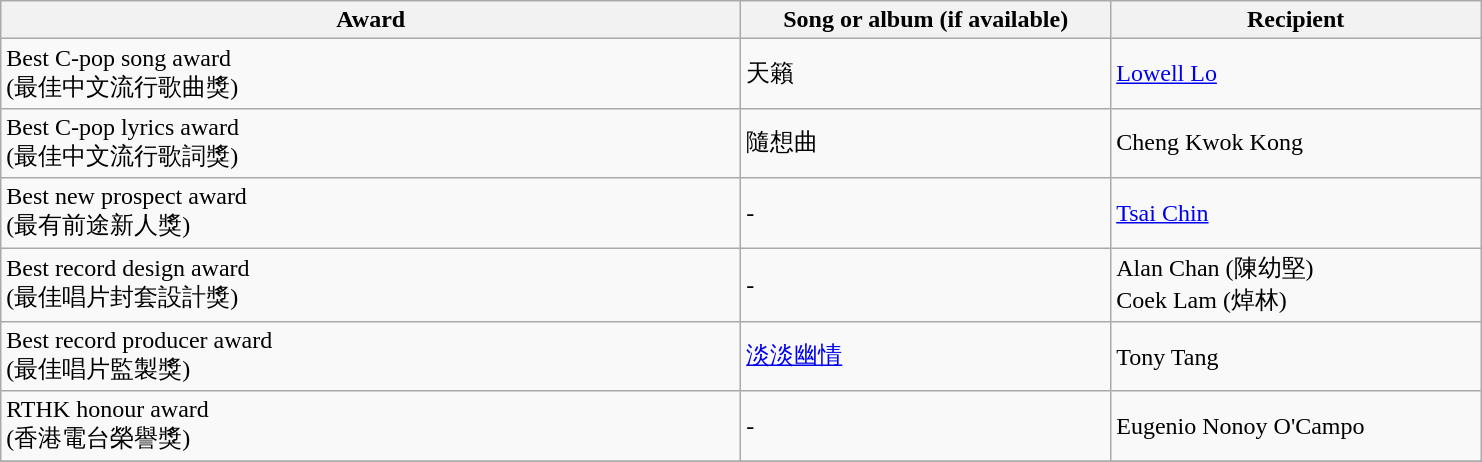<table class="wikitable">
<tr>
<th width=40%>Award</th>
<th width=20%>Song or album (if available)</th>
<th width=20%>Recipient</th>
</tr>
<tr>
<td>Best C-pop song award<br>(最佳中文流行歌曲獎)</td>
<td>天籟</td>
<td><a href='#'>Lowell Lo</a></td>
</tr>
<tr>
<td>Best C-pop lyrics award<br>(最佳中文流行歌詞獎)</td>
<td>隨想曲</td>
<td>Cheng Kwok Kong</td>
</tr>
<tr>
<td>Best new prospect award<br>(最有前途新人獎)</td>
<td>-</td>
<td><a href='#'>Tsai Chin</a></td>
</tr>
<tr>
<td>Best record design award<br>(最佳唱片封套設計獎)</td>
<td>-</td>
<td>Alan Chan (陳幼堅)<br>Coek Lam (焯林)</td>
</tr>
<tr>
<td>Best record producer award<br>(最佳唱片監製獎)</td>
<td><a href='#'>淡淡幽情</a></td>
<td>Tony Tang</td>
</tr>
<tr>
<td>RTHK honour award<br>(香港電台榮譽獎)</td>
<td>-</td>
<td>Eugenio Nonoy O'Campo</td>
</tr>
<tr>
</tr>
</table>
